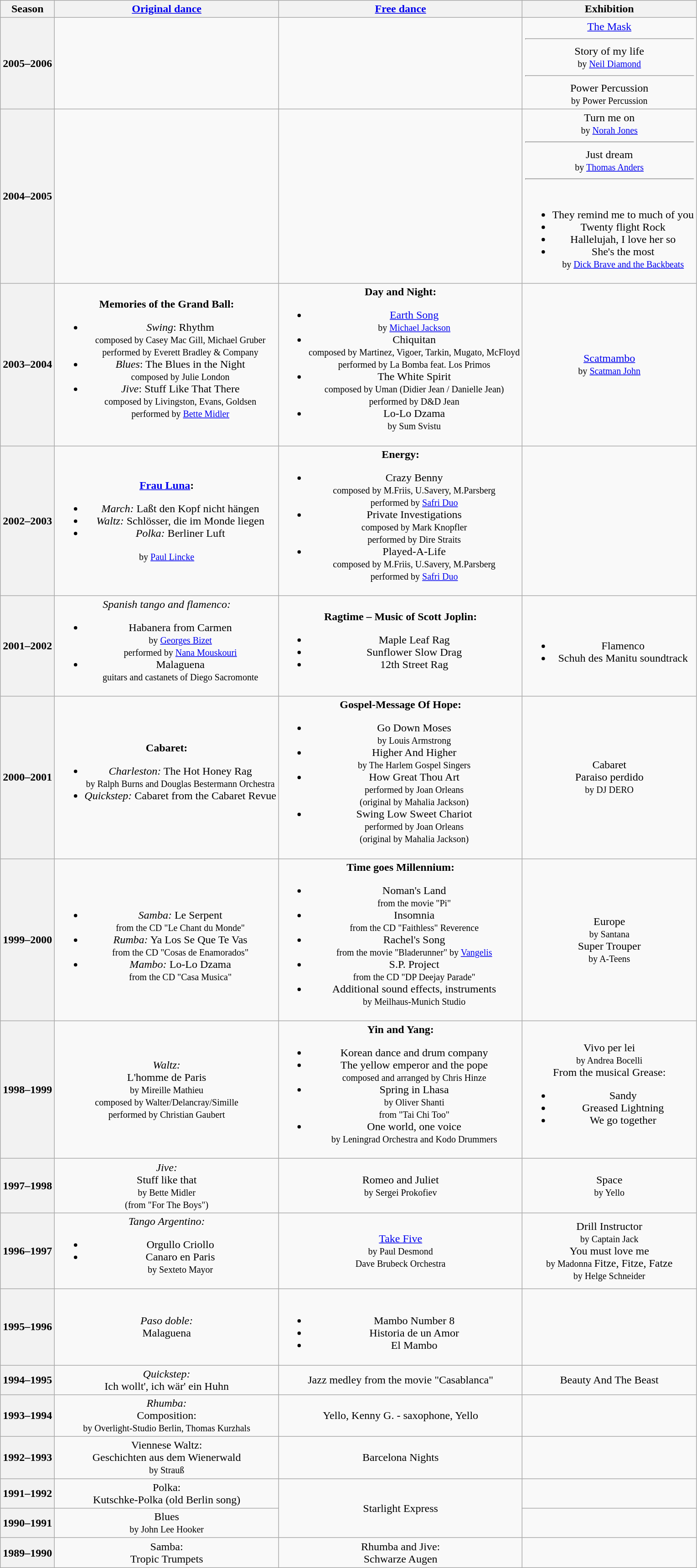<table class="wikitable" style="text-align:center">
<tr>
<th>Season</th>
<th><a href='#'>Original dance</a></th>
<th><a href='#'>Free dance</a></th>
<th>Exhibition</th>
</tr>
<tr>
<th>2005–2006</th>
<td></td>
<td></td>
<td><a href='#'>The Mask</a> <hr> Story of my life <br><small> by <a href='#'>Neil Diamond</a> </small> <hr> Power Percussion <br><small> by Power Percussion</small></td>
</tr>
<tr>
<th>2004–2005</th>
<td></td>
<td></td>
<td>Turn me on <br><small> by <a href='#'>Norah Jones</a> </small> <hr> Just dream <br><small> by <a href='#'>Thomas Anders</a> </small> <hr><br><ul><li>They remind me to much of you</li><li>Twenty flight Rock</li><li>Hallelujah, I love her so</li><li>She's the most <br><small> by <a href='#'>Dick Brave and the Backbeats</a></small></li></ul></td>
</tr>
<tr>
<th>2003–2004</th>
<td><strong>Memories of the Grand Ball:</strong><br><ul><li><em>Swing</em>: Rhythm <br><small> composed by Casey Mac Gill, Michael Gruber <br>performed by Everett Bradley & Company </small></li><li><em>Blues</em>: The Blues in the Night <br><small> composed by Julie London </small></li><li><em>Jive</em>: Stuff Like That There <br><small>composed by Livingston, Evans, Goldsen <br> performed by <a href='#'>Bette Midler</a></small></li></ul></td>
<td><strong>Day and Night:</strong><br><ul><li><a href='#'>Earth Song</a> <br><small> by <a href='#'>Michael Jackson</a> </small></li><li>Chiquitan <br><small> composed by Martinez, Vigoer, Tarkin, Mugato, McFloyd <br>performed by La Bomba feat. Los Primos </small></li><li>The White Spirit <br><small> composed by Uman (Didier Jean / Danielle Jean) <br> performed by D&D Jean </small></li><li>Lo-Lo Dzama <br><small> by Sum Svistu </small></li></ul></td>
<td><a href='#'>Scatmambo</a> <br><small> by <a href='#'>Scatman John</a> </small></td>
</tr>
<tr>
<th>2002–2003</th>
<td><strong><a href='#'>Frau Luna</a>:</strong><br><ul><li><em>March:</em> Laßt den Kopf nicht hängen</li><li><em>Waltz:</em> Schlösser, die im Monde liegen</li><li><em>Polka:</em> Berliner Luft</li></ul><small> by <a href='#'>Paul Lincke</a></small></td>
<td><strong>Energy:</strong><br><ul><li>Crazy Benny <br><small> composed by M.Friis, U.Savery, M.Parsberg <br> performed by <a href='#'>Safri Duo</a> </small></li><li>Private Investigations <br><small> composed by Mark Knopfler <br> performed by Dire Straits </small></li><li>Played-A-Life <br><small> composed by M.Friis, U.Savery, M.Parsberg <br> performed by <a href='#'>Safri Duo</a> </small></li></ul></td>
<td></td>
</tr>
<tr>
<th>2001–2002</th>
<td><em>Spanish tango and flamenco:</em><br><ul><li>Habanera from Carmen <br><small> by <a href='#'>Georges Bizet</a> <br> performed by <a href='#'>Nana Mouskouri</a> </small></li><li>Malaguena <br><small> guitars and castanets of Diego Sacromonte </small></li></ul></td>
<td><strong>Ragtime – Music of Scott Joplin:</strong><br><ul><li>Maple Leaf Rag</li><li>Sunflower Slow Drag</li><li>12th Street Rag</li></ul></td>
<td><br><ul><li>Flamenco</li><li>Schuh des Manitu soundtrack</li></ul></td>
</tr>
<tr>
<th>2000–2001</th>
<td><strong>Cabaret:</strong><br><ul><li><em>Charleston:</em> The Hot Honey Rag <br><small> by Ralph Burns and Douglas Bestermann Orchestra </small></li><li><em>Quickstep:</em> Cabaret from the Cabaret Revue</li></ul></td>
<td><strong>Gospel-Message Of Hope:</strong><br><ul><li>Go Down Moses <br><small> by Louis Armstrong </small></li><li>Higher And Higher <br><small> by The Harlem Gospel Singers </small></li><li>How Great Thou Art <br><small> performed by Joan Orleans <br> (original by Mahalia Jackson) </small></li><li>Swing Low Sweet Chariot <br><small> performed by Joan Orleans <br> (original by Mahalia Jackson) </small></li></ul></td>
<td>Cabaret<br>Paraiso perdido <br><small> by DJ DERO </small></td>
</tr>
<tr>
<th>1999–2000</th>
<td><br><ul><li><em>Samba:</em> Le Serpent <br><small> from the CD "Le Chant du Monde" </small></li><li><em>Rumba:</em> Ya Los Se Que Te Vas <br><small> from the CD "Cosas de Enamorados" </small></li><li><em>Mambo:</em> Lo-Lo Dzama <br><small> from the CD "Casa Musica" </small></li></ul></td>
<td><strong>Time goes Millennium:</strong><br><ul><li>Noman's Land <br><small> from the movie "Pi" </small></li><li>Insomnia <br><small> from the CD "Faithless" Reverence </small></li><li>Rachel's Song <br><small> from the movie "Bladerunner" by <a href='#'>Vangelis</a> </small></li><li>S.P. Project <br><small> from the CD "DP Deejay Parade" </small></li><li>Additional sound effects, instruments <br><small> by Meilhaus-Munich Studio </small></li></ul></td>
<td>Europe <br><small> by Santana </small><br>Super Trouper <br><small> by A-Teens </small></td>
</tr>
<tr>
<th>1998–1999</th>
<td><em>Waltz:</em> <br> L'homme de Paris <br><small> by Mireille Mathieu <br> composed by Walter/Delancray/Simille <br> performed by Christian Gaubert </small></td>
<td><strong>Yin and Yang:</strong><br><ul><li>Korean dance and drum company</li><li>The yellow emperor and the pope <br><small> composed and arranged by Chris Hinze </small></li><li>Spring in Lhasa <br><small> by Oliver Shanti <br> from "Tai Chi Too" </small></li><li>One world, one voice <br><small> by Leningrad Orchestra and Kodo Drummers </small></li></ul></td>
<td>Vivo per lei <br><small> by Andrea Bocelli </small><br>From the musical Grease:<ul><li>Sandy</li><li>Greased Lightning</li><li>We go together</li></ul></td>
</tr>
<tr>
<th>1997–1998</th>
<td><em>Jive:</em> <br> Stuff like that <br><small> by Bette Midler <br> (from "For The Boys") </small></td>
<td>Romeo and Juliet <br><small> by Sergei Prokofiev </small></td>
<td>Space <br><small> by Yello </small></td>
</tr>
<tr>
<th>1996–1997</th>
<td><em>Tango Argentino:</em><br><ul><li>Orgullo Criollo</li><li>Canaro en Paris <br><small> by Sexteto Mayor </small></li></ul></td>
<td><a href='#'>Take Five</a> <br><small> by Paul Desmond <br> Dave Brubeck Orchestra </small></td>
<td>Drill Instructor <br><small> by Captain Jack </small><br>You must love me <br><small> by Madonna </small>Fitze, Fitze, Fatze <br><small> by Helge Schneider </small></td>
</tr>
<tr>
<th>1995–1996</th>
<td><em>Paso doble:</em> <br> Malaguena</td>
<td><br><ul><li>Mambo Number 8</li><li>Historia de un Amor</li><li>El Mambo</li></ul></td>
<td></td>
</tr>
<tr>
<th>1994–1995</th>
<td><em>Quickstep:</em> <br> Ich wollt', ich wär' ein Huhn</td>
<td>Jazz medley from the movie "Casablanca"</td>
<td>Beauty And The Beast</td>
</tr>
<tr>
<th>1993–1994</th>
<td><em>Rhumba:</em> <br> Composition: <br><small> by Overlight-Studio Berlin, Thomas Kurzhals</small></td>
<td>Yello, Kenny G. - saxophone, Yello</td>
<td></td>
</tr>
<tr>
<th>1992–1993</th>
<td>Viennese Waltz: <br> Geschichten aus dem Wienerwald <br><small> by Strauß</small></td>
<td>Barcelona Nights</td>
<td></td>
</tr>
<tr>
<th>1991–1992</th>
<td>Polka: <br> Kutschke-Polka (old Berlin song)</td>
<td rowspan=2>Starlight Express</td>
<td></td>
</tr>
<tr>
<th>1990–1991</th>
<td>Blues <br><small> by John Lee Hooker</small></td>
<td></td>
</tr>
<tr>
<th>1989–1990</th>
<td>Samba: <br> Tropic Trumpets</td>
<td>Rhumba and Jive: <br> Schwarze Augen</td>
<td></td>
</tr>
</table>
